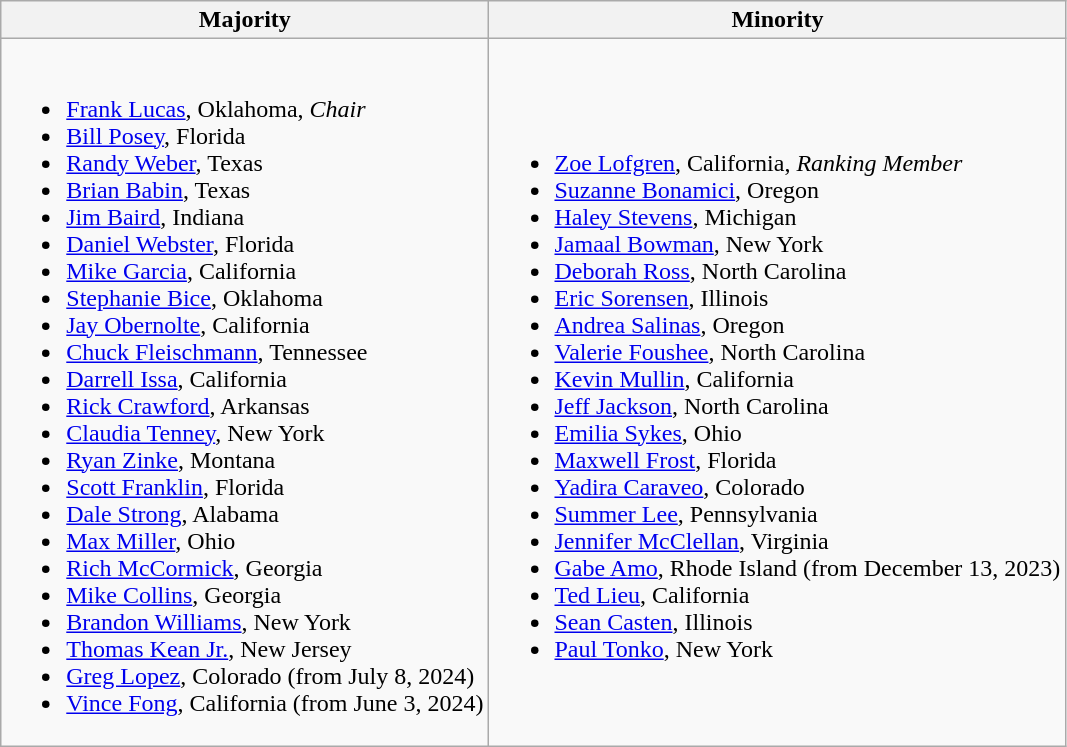<table class=wikitable>
<tr>
<th>Majority</th>
<th>Minority</th>
</tr>
<tr>
<td><br><ul><li><a href='#'>Frank Lucas</a>, Oklahoma, <em>Chair</em></li><li><a href='#'>Bill Posey</a>, Florida</li><li><a href='#'>Randy Weber</a>, Texas</li><li><a href='#'>Brian Babin</a>, Texas</li><li><a href='#'>Jim Baird</a>, Indiana</li><li><a href='#'>Daniel Webster</a>, Florida</li><li><a href='#'>Mike Garcia</a>, California</li><li><a href='#'>Stephanie Bice</a>, Oklahoma</li><li><a href='#'>Jay Obernolte</a>, California</li><li><a href='#'>Chuck Fleischmann</a>, Tennessee</li><li><a href='#'>Darrell Issa</a>, California</li><li><a href='#'>Rick Crawford</a>, Arkansas</li><li><a href='#'>Claudia Tenney</a>, New York</li><li><a href='#'>Ryan Zinke</a>, Montana</li><li><a href='#'>Scott Franklin</a>, Florida</li><li><a href='#'>Dale Strong</a>, Alabama</li><li><a href='#'>Max Miller</a>, Ohio</li><li><a href='#'>Rich McCormick</a>, Georgia</li><li><a href='#'>Mike Collins</a>, Georgia</li><li><a href='#'>Brandon Williams</a>, New York</li><li><a href='#'>Thomas Kean Jr.</a>, New Jersey</li><li><a href='#'>Greg Lopez</a>, Colorado (from July 8, 2024)</li><li><a href='#'>Vince Fong</a>, California (from June 3, 2024)</li></ul></td>
<td><br><ul><li><a href='#'>Zoe Lofgren</a>, California, <em>Ranking Member</em></li><li><a href='#'>Suzanne Bonamici</a>, Oregon</li><li><a href='#'>Haley Stevens</a>, Michigan</li><li><a href='#'>Jamaal Bowman</a>, New York</li><li><a href='#'>Deborah Ross</a>, North Carolina</li><li><a href='#'>Eric Sorensen</a>, Illinois</li><li><a href='#'>Andrea Salinas</a>, Oregon</li><li><a href='#'>Valerie Foushee</a>, North Carolina</li><li><a href='#'>Kevin Mullin</a>, California</li><li><a href='#'>Jeff Jackson</a>, North Carolina</li><li><a href='#'>Emilia Sykes</a>, Ohio</li><li><a href='#'>Maxwell Frost</a>, Florida</li><li><a href='#'>Yadira Caraveo</a>, Colorado</li><li><a href='#'>Summer Lee</a>, Pennsylvania</li><li><a href='#'>Jennifer McClellan</a>, Virginia</li><li><a href='#'>Gabe Amo</a>, Rhode Island (from December 13, 2023)</li><li><a href='#'>Ted Lieu</a>, California</li><li><a href='#'>Sean Casten</a>, Illinois</li><li><a href='#'>Paul Tonko</a>, New York</li></ul></td>
</tr>
</table>
